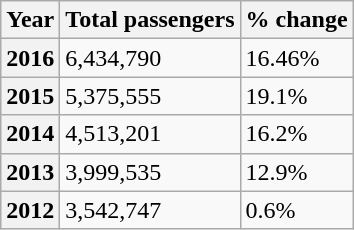<table class=wikitable>
<tr>
<th>Year</th>
<th>Total passengers</th>
<th>% change</th>
</tr>
<tr>
<th>2016</th>
<td>6,434,790</td>
<td>16.46%</td>
</tr>
<tr>
<th>2015</th>
<td>5,375,555</td>
<td>19.1%</td>
</tr>
<tr>
<th>2014</th>
<td>4,513,201</td>
<td>16.2%</td>
</tr>
<tr>
<th>2013</th>
<td>3,999,535</td>
<td>12.9%</td>
</tr>
<tr>
<th>2012</th>
<td>3,542,747</td>
<td>0.6%</td>
</tr>
</table>
